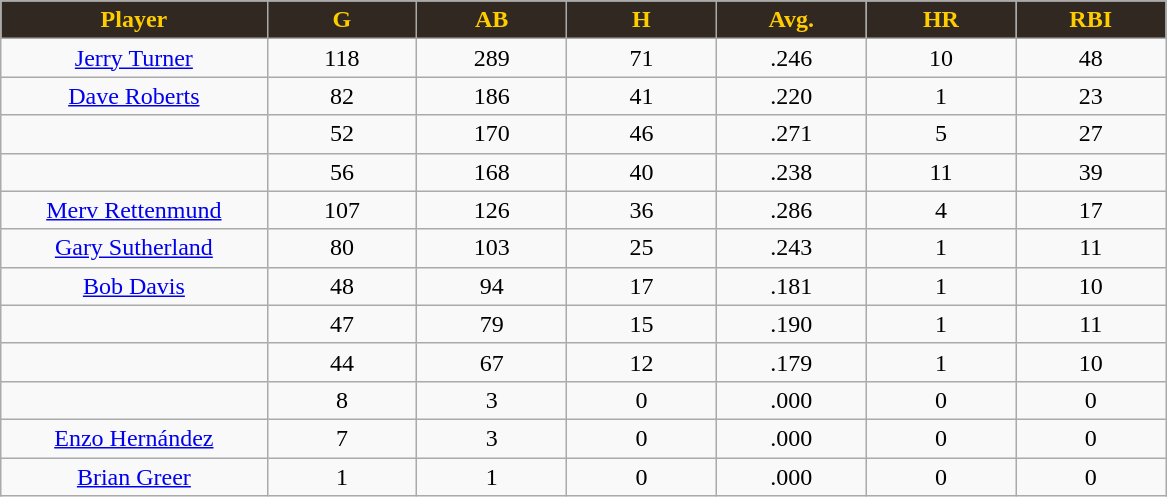<table class="wikitable sortable">
<tr>
<th style="background:#312821; color:#FFCC00" width="16%">Player</th>
<th style="background:#312821; color:#FFCC00" width="9%">G</th>
<th style="background:#312821; color:#FFCC00" width="9%">AB</th>
<th style="background:#312821; color:#FFCC00" width="9%">H</th>
<th style="background:#312821; color:#FFCC00" width="9%">Avg.</th>
<th style="background:#312821; color:#FFCC00" width="9%">HR</th>
<th style="background:#312821; color:#FFCC00" width="9%">RBI</th>
</tr>
<tr align="center">
<td><a href='#'>Jerry Turner</a></td>
<td>118</td>
<td>289</td>
<td>71</td>
<td>.246</td>
<td>10</td>
<td>48</td>
</tr>
<tr align=center>
<td><a href='#'>Dave Roberts</a></td>
<td>82</td>
<td>186</td>
<td>41</td>
<td>.220</td>
<td>1</td>
<td>23</td>
</tr>
<tr align=center>
<td></td>
<td>52</td>
<td>170</td>
<td>46</td>
<td>.271</td>
<td>5</td>
<td>27</td>
</tr>
<tr align="center">
<td></td>
<td>56</td>
<td>168</td>
<td>40</td>
<td>.238</td>
<td>11</td>
<td>39</td>
</tr>
<tr align="center">
<td><a href='#'>Merv Rettenmund</a></td>
<td>107</td>
<td>126</td>
<td>36</td>
<td>.286</td>
<td>4</td>
<td>17</td>
</tr>
<tr align=center>
<td><a href='#'>Gary Sutherland</a></td>
<td>80</td>
<td>103</td>
<td>25</td>
<td>.243</td>
<td>1</td>
<td>11</td>
</tr>
<tr align=center>
<td><a href='#'>Bob Davis</a></td>
<td>48</td>
<td>94</td>
<td>17</td>
<td>.181</td>
<td>1</td>
<td>10</td>
</tr>
<tr align=center>
<td></td>
<td>47</td>
<td>79</td>
<td>15</td>
<td>.190</td>
<td>1</td>
<td>11</td>
</tr>
<tr align="center">
<td></td>
<td>44</td>
<td>67</td>
<td>12</td>
<td>.179</td>
<td>1</td>
<td>10</td>
</tr>
<tr align="center">
<td></td>
<td>8</td>
<td>3</td>
<td>0</td>
<td>.000</td>
<td>0</td>
<td>0</td>
</tr>
<tr align="center">
<td><a href='#'>Enzo Hernández</a></td>
<td>7</td>
<td>3</td>
<td>0</td>
<td>.000</td>
<td>0</td>
<td>0</td>
</tr>
<tr align=center>
<td><a href='#'>Brian Greer</a></td>
<td>1</td>
<td>1</td>
<td>0</td>
<td>.000</td>
<td>0</td>
<td>0</td>
</tr>
</table>
